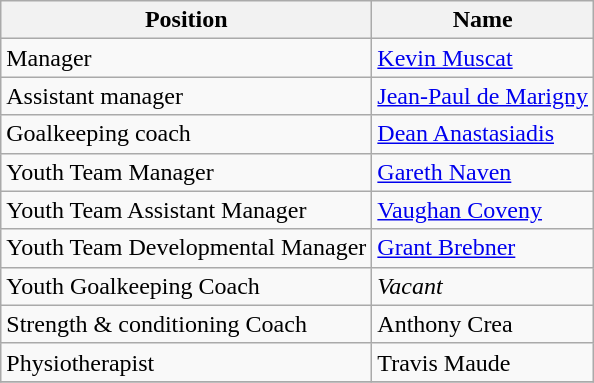<table class="wikitable">
<tr>
<th>Position</th>
<th>Name</th>
</tr>
<tr>
<td>Manager</td>
<td> <a href='#'>Kevin Muscat</a></td>
</tr>
<tr>
<td>Assistant manager</td>
<td> <a href='#'>Jean-Paul de Marigny</a></td>
</tr>
<tr>
<td>Goalkeeping coach</td>
<td> <a href='#'>Dean Anastasiadis</a></td>
</tr>
<tr>
<td>Youth Team Manager</td>
<td> <a href='#'>Gareth Naven</a></td>
</tr>
<tr>
<td>Youth Team Assistant Manager</td>
<td> <a href='#'>Vaughan Coveny</a></td>
</tr>
<tr>
<td>Youth Team Developmental Manager</td>
<td> <a href='#'>Grant Brebner</a></td>
</tr>
<tr>
<td>Youth Goalkeeping Coach</td>
<td><em>Vacant</em></td>
</tr>
<tr>
<td>Strength & conditioning Coach</td>
<td> Anthony Crea</td>
</tr>
<tr>
<td>Physiotherapist</td>
<td> Travis Maude</td>
</tr>
<tr>
</tr>
</table>
